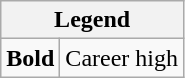<table class="wikitable mw-collapsible mw-collapsed">
<tr>
<th colspan="2">Legend</th>
</tr>
<tr>
<td><strong>Bold</strong></td>
<td>Career high</td>
</tr>
</table>
